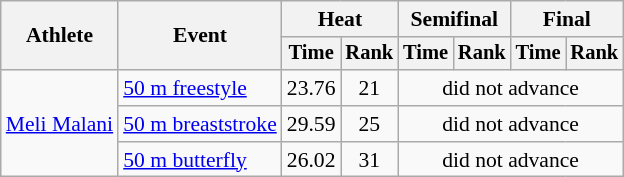<table class=wikitable style="font-size:90%">
<tr>
<th rowspan=2>Athlete</th>
<th rowspan=2>Event</th>
<th colspan="2">Heat</th>
<th colspan="2">Semifinal</th>
<th colspan="2">Final</th>
</tr>
<tr style="font-size:95%">
<th>Time</th>
<th>Rank</th>
<th>Time</th>
<th>Rank</th>
<th>Time</th>
<th>Rank</th>
</tr>
<tr align=center>
<td align=left rowspan=3><a href='#'>Meli Malani</a></td>
<td align=left><a href='#'>50 m freestyle</a></td>
<td>23.76</td>
<td>21</td>
<td colspan="4">did not advance</td>
</tr>
<tr align=center>
<td align=left><a href='#'>50 m breaststroke</a></td>
<td>29.59</td>
<td>25</td>
<td colspan="4">did not advance</td>
</tr>
<tr align=center>
<td align=left><a href='#'>50 m butterfly</a></td>
<td>26.02</td>
<td>31</td>
<td colspan="4">did not advance</td>
</tr>
</table>
